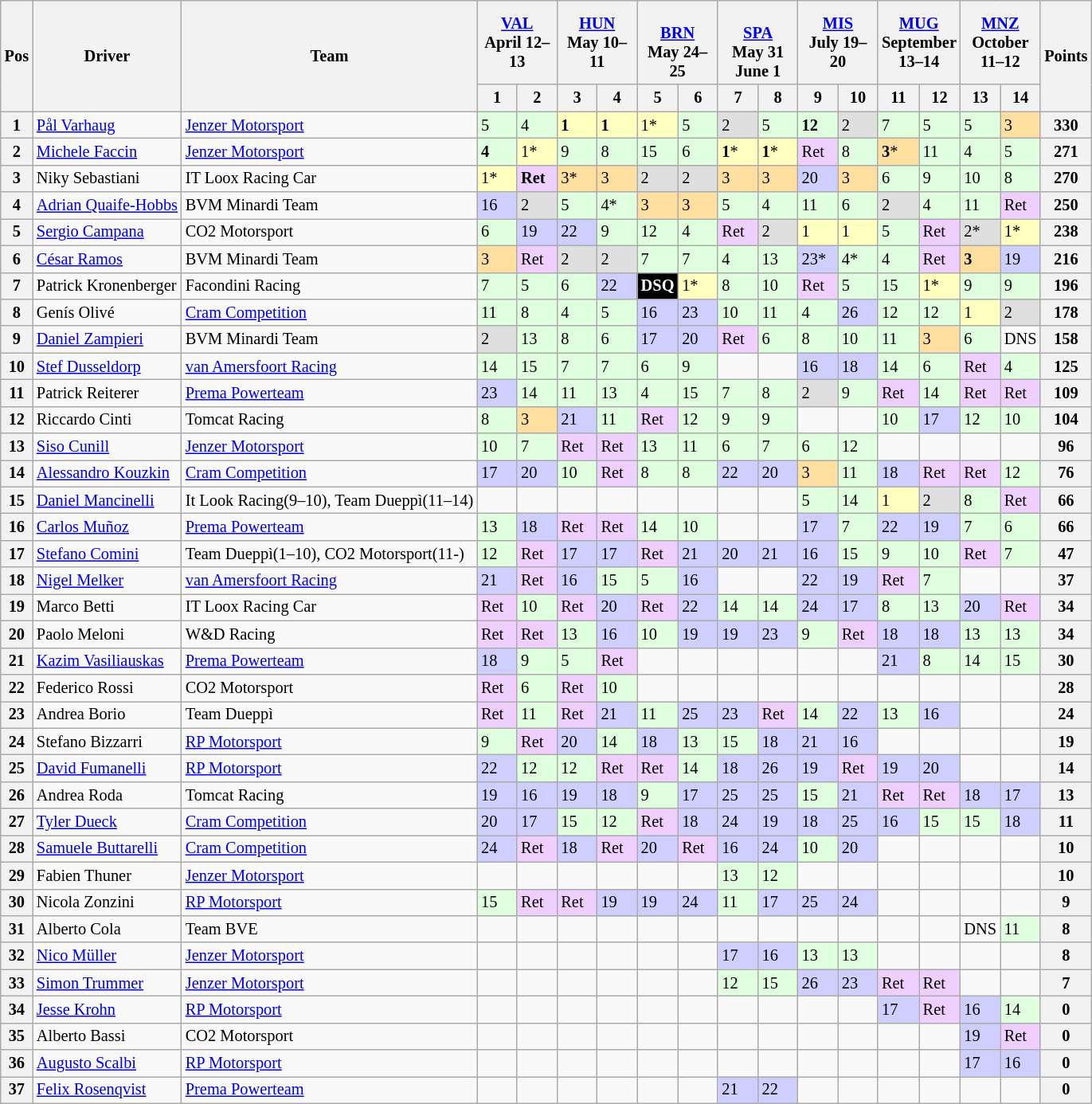<table class="wikitable" style="font-size:85%">
<tr>
<th rowspan=2>Pos</th>
<th rowspan=2>Driver</th>
<th rowspan=2>Team</th>
<th colspan=2> <a href='#'>VAL</a><br>April 12–13</th>
<th colspan=2> <a href='#'>HUN</a><br>May 10–11</th>
<th colspan=2><br><a href='#'>BRN</a><br>May 24–25</th>
<th colspan=2><br><a href='#'>SPA</a><br>May 31<br>June 1</th>
<th colspan=2> <a href='#'>MIS</a><br>July 19–20<br></th>
<th colspan=2> <a href='#'>MUG</a><br>September 13–14</th>
<th colspan=2> <a href='#'>MNZ</a><br>October 11–12</th>
<th rowspan=2>Points</th>
</tr>
<tr>
<th width="27">1</th>
<th width="27">2</th>
<th width="27">3</th>
<th width="27">4</th>
<th width="27">5</th>
<th width="27">6</th>
<th width="27">7</th>
<th width="27">8</th>
<th width="27">9</th>
<th width="27">10</th>
<th width="27">11</th>
<th width="27">12</th>
<th width="27">13</th>
<th width="27">14</th>
</tr>
<tr>
<th>1</th>
<td> <a href='#'>Pål Varhaug</a></td>
<td><a href='#'>Jenzer Motorsport</a></td>
<td style="background:#DFFFDF;">5</td>
<td style="background:#DFFFDF;">4</td>
<td style="background:#FFFFBF;"><strong>1</strong></td>
<td style="background:#FFFFBF;"><strong>1</strong></td>
<td style="background:#FFFFBF;">1*</td>
<td style="background:#DFFFDF;">5</td>
<td style="background:#DFDFDF;">2</td>
<td style="background:#DFFFDF;">5</td>
<td style="background:#DFFFDF;"><strong>12</strong></td>
<td style="background:#DFDFDF;">2</td>
<td style="background:#DFFFDF;">7</td>
<td style="background:#DFFFDF;">5</td>
<td style="background:#DFFFDF;">5</td>
<td style="background:#FFDF9F;">3</td>
<th>330</th>
</tr>
<tr>
<th>2</th>
<td> <a href='#'>Michele Faccin</a></td>
<td><a href='#'>Jenzer Motorsport</a></td>
<td style="background:#DFFFDF;"><strong>4</strong></td>
<td style="background:#FFFFBF;">1*</td>
<td style="background:#DFFFDF;">9</td>
<td style="background:#DFFFDF;">8</td>
<td style="background:#DFFFDF;">15</td>
<td style="background:#DFFFDF;">6</td>
<td style="background:#FFFFBF;"><strong>1</strong>*</td>
<td style="background:#FFFFBF;"><strong>1</strong>*</td>
<td style="background:#EFCFFF;">Ret</td>
<td style="background:#DFFFDF;">8</td>
<td style="background:#FFDF9F;"><strong>3</strong>*</td>
<td style="background:#DFFFDF;">11</td>
<td style="background:#DFFFDF;">4</td>
<td style="background:#DFFFDF;">5</td>
<th>271</th>
</tr>
<tr>
<th>3</th>
<td> Niky Sebastiani</td>
<td>IT Loox Racing Car</td>
<td style="background:#FFFFBF;">1*</td>
<td style="background:#EFCFFF;"><strong>Ret</strong></td>
<td style="background:#FFDF9F;">3*</td>
<td style="background:#FFDF9F;">3</td>
<td style="background:#DFDFDF;">2</td>
<td style="background:#DFDFDF;">2</td>
<td style="background:#FFDF9F;">3</td>
<td style="background:#FFDF9F;">3</td>
<td style="background:#CFCFFF;">20</td>
<td style="background:#FFDF9F;">3</td>
<td style="background:#DFFFDF;">6</td>
<td style="background:#DFFFDF;">9</td>
<td style="background:#DFFFDF;">10</td>
<td style="background:#DFFFDF;">8</td>
<th>270</th>
</tr>
<tr>
<th>4</th>
<td> <a href='#'>Adrian Quaife-Hobbs</a></td>
<td>BVM Minardi Team</td>
<td style="background:#CFCFFF;">16</td>
<td style="background:#DFDFDF;">2</td>
<td style="background:#DFFFDF;">5</td>
<td style="background:#DFFFDF;">4*</td>
<td style="background:#FFDF9F;">3</td>
<td style="background:#FFDF9F;">3</td>
<td style="background:#DFFFDF;">5</td>
<td style="background:#DFFFDF;">4</td>
<td style="background:#DFFFDF;">11</td>
<td style="background:#DFFFDF;">6</td>
<td style="background:#DFDFDF;">2</td>
<td style="background:#DFFFDF;">4</td>
<td style="background:#DFFFDF;">11</td>
<td style="background:#EFCFFF;">Ret</td>
<th>250</th>
</tr>
<tr>
<th>5</th>
<td> <a href='#'>Sergio Campana</a></td>
<td>CO2 Motorsport</td>
<td style="background:#DFFFDF;">6</td>
<td style="background:#CFCFFF;">19</td>
<td style="background:#CFCFFF;">22</td>
<td style="background:#DFFFDF;">9</td>
<td style="background:#DFFFDF;">12</td>
<td style="background:#DFFFDF;">4</td>
<td style="background:#EFCFFF;">Ret</td>
<td style="background:#DFDFDF;">2</td>
<td style="background:#FFFFBF;">1</td>
<td style="background:#FFFFBF;">1</td>
<td style="background:#DFFFDF;">5</td>
<td style="background:#EFCFFF;">Ret</td>
<td style="background:#DFDFDF;">2*</td>
<td style="background:#FFFFBF;">1*</td>
<th>238</th>
</tr>
<tr>
<th>6</th>
<td> <a href='#'>César Ramos</a></td>
<td>BVM Minardi Team</td>
<td style="background:#FFDF9F;">3</td>
<td style="background:#EFCFFF;">Ret</td>
<td style="background:#DFDFDF;">2</td>
<td style="background:#DFDFDF;">2</td>
<td style="background:#DFFFDF;">7</td>
<td style="background:#DFFFDF;">7</td>
<td style="background:#DFFFDF;">4</td>
<td style="background:#DFFFDF;">13</td>
<td style="background:#CFCFFF;">23*</td>
<td style="background:#DFFFDF;">4*</td>
<td style="background:#DFFFDF;">4</td>
<td style="background:#EFCFFF;">Ret</td>
<td style="background:#FFDF9F;"><strong>3</strong></td>
<td style="background:#CFCFFF;">19</td>
<th>216</th>
</tr>
<tr>
<th>7</th>
<td> Patrick Kronenberger</td>
<td>Facondini Racing</td>
<td style="background:#DFFFDF;">7</td>
<td style="background:#DFFFDF;">5</td>
<td style="background:#DFFFDF;">6</td>
<td style="background:#CFCFFF;">22</td>
<td style="background:#000000; color:white"><strong>DSQ</strong></td>
<td style="background:#FFFFBF;">1*</td>
<td style="background:#DFFFDF;">8</td>
<td style="background:#DFFFDF;">10</td>
<td style="background:#EFCFFF;">Ret</td>
<td style="background:#DFFFDF;">5</td>
<td style="background:#DFFFDF;">15</td>
<td style="background:#FFFFBF;">1*</td>
<td style="background:#DFFFDF;">9</td>
<td style="background:#DFFFDF;">9</td>
<th>196</th>
</tr>
<tr>
<th>8</th>
<td> Genís Olivé</td>
<td><a href='#'>Cram Competition</a></td>
<td style="background:#DFFFDF;">11</td>
<td style="background:#DFFFDF;">8</td>
<td style="background:#DFFFDF;">4</td>
<td style="background:#DFFFDF;">5</td>
<td style="background:#CFCFFF;">16</td>
<td style="background:#CFCFFF;">23</td>
<td style="background:#DFFFDF;">10</td>
<td style="background:#DFFFDF;">11</td>
<td style="background:#DFFFDF;">4</td>
<td style="background:#CFCFFF;">26</td>
<td style="background:#DFFFDF;">12</td>
<td style="background:#DFFFDF;">12</td>
<td style="background:#FFFFBF;">1</td>
<td style="background:#DFDFDF;">2</td>
<th>178</th>
</tr>
<tr>
<th>9</th>
<td> <a href='#'>Daniel Zampieri</a></td>
<td>BVM Minardi Team</td>
<td style="background:#DFDFDF;">2</td>
<td style="background:#DFFFDF;">13</td>
<td style="background:#DFFFDF;">8</td>
<td style="background:#DFFFDF;">6</td>
<td style="background:#CFCFFF;">17</td>
<td style="background:#CFCFFF;">20</td>
<td style="background:#EFCFFF;">Ret</td>
<td style="background:#DFFFDF;">6</td>
<td style="background:#DFFFDF;">8</td>
<td style="background:#DFFFDF;">10</td>
<td style="background:#DFFFDF;">11</td>
<td style="background:#FFDF9F;">3</td>
<td style="background:#DFFFDF;">6</td>
<td>DNS</td>
<th>158</th>
</tr>
<tr>
<th>10</th>
<td> <a href='#'>Stef Dusseldorp</a></td>
<td><a href='#'>van Amersfoort Racing</a></td>
<td style="background:#DFFFDF;">14</td>
<td style="background:#DFFFDF;">15</td>
<td style="background:#DFFFDF;">7</td>
<td style="background:#DFFFDF;">7</td>
<td style="background:#DFFFDF;">6</td>
<td style="background:#DFFFDF;">9</td>
<td></td>
<td></td>
<td style="background:#CFCFFF;">16</td>
<td style="background:#CFCFFF;">18</td>
<td style="background:#DFFFDF;">14</td>
<td style="background:#DFFFDF;">6</td>
<td style="background:#EFCFFF;">Ret</td>
<td style="background:#DFFFDF;">4</td>
<th>125</th>
</tr>
<tr>
<th>11</th>
<td> Patrick Reiterer</td>
<td><a href='#'>Prema Powerteam</a></td>
<td style="background:#CFCFFF;">23</td>
<td style="background:#DFFFDF;">14</td>
<td style="background:#DFFFDF;">11</td>
<td style="background:#DFFFDF;">13</td>
<td style="background:#DFFFDF;">4</td>
<td style="background:#DFFFDF;">15</td>
<td style="background:#DFFFDF;">7</td>
<td style="background:#DFFFDF;">8</td>
<td style="background:#DFDFDF;">2</td>
<td style="background:#DFFFDF;">9</td>
<td style="background:#EFCFFF;">Ret</td>
<td style="background:#DFFFDF;">14</td>
<td style="background:#EFCFFF;">Ret</td>
<td style="background:#EFCFFF;">Ret</td>
<th>109</th>
</tr>
<tr>
<th>12</th>
<td> Riccardo Cinti</td>
<td>Tomcat Racing</td>
<td style="background:#DFFFDF;">8</td>
<td style="background:#FFDF9F;">3</td>
<td style="background:#CFCFFF;">21</td>
<td style="background:#DFFFDF;">11</td>
<td style="background:#EFCFFF;">Ret</td>
<td style="background:#DFFFDF;">12</td>
<td style="background:#DFFFDF;">9</td>
<td style="background:#DFFFDF;">9</td>
<td></td>
<td></td>
<td style="background:#DFFFDF;">10</td>
<td style="background:#CFCFFF;">17</td>
<td style="background:#DFFFDF;">12</td>
<td style="background:#DFFFDF;">10</td>
<th>104</th>
</tr>
<tr>
<th>13</th>
<td> <a href='#'>Siso Cunill</a></td>
<td><a href='#'>Jenzer Motorsport</a></td>
<td style="background:#DFFFDF;">10</td>
<td style="background:#DFFFDF;">7</td>
<td style="background:#EFCFFF;">Ret</td>
<td style="background:#EFCFFF;">Ret</td>
<td style="background:#DFFFDF;">13</td>
<td style="background:#DFFFDF;">11</td>
<td style="background:#DFFFDF;">6</td>
<td style="background:#DFFFDF;">7</td>
<td style="background:#DFFFDF;">6</td>
<td style="background:#DFFFDF;">12</td>
<td></td>
<td></td>
<td></td>
<td></td>
<th>96</th>
</tr>
<tr>
<th>14</th>
<td> <a href='#'>Alessandro Kouzkin</a></td>
<td><a href='#'>Cram Competition</a></td>
<td style="background:#CFCFFF;">17</td>
<td style="background:#CFCFFF;">20</td>
<td style="background:#DFFFDF;">10</td>
<td style="background:#EFCFFF;">Ret</td>
<td style="background:#DFFFDF;">8</td>
<td style="background:#DFFFDF;">8</td>
<td style="background:#CFCFFF;">22</td>
<td style="background:#CFCFFF;">20</td>
<td style="background:#FFDF9F;">3</td>
<td style="background:#DFFFDF;">11</td>
<td style="background:#CFCFFF;">18</td>
<td style="background:#EFCFFF;">Ret</td>
<td style="background:#EFCFFF;">Ret</td>
<td style="background:#DFFFDF;">12</td>
<th>76</th>
</tr>
<tr>
<th>15</th>
<td> <a href='#'>Daniel Mancinelli</a></td>
<td>It Look Racing(9–10), Team Dueppì(11–14)</td>
<td></td>
<td></td>
<td></td>
<td></td>
<td></td>
<td></td>
<td></td>
<td></td>
<td style="background:#DFFFDF;">5</td>
<td style="background:#DFFFDF;">14</td>
<td style="background:#FFFFBF;">1</td>
<td style="background:#DFDFDF;">2</td>
<td style="background:#DFFFDF;">8</td>
<td style="background:#EFCFFF;">Ret</td>
<th>66</th>
</tr>
<tr>
<th>16</th>
<td> <a href='#'>Carlos Muñoz</a></td>
<td><a href='#'>Prema Powerteam</a></td>
<td style="background:#DFFFDF;">13</td>
<td style="background:#CFCFFF;">18</td>
<td style="background:#EFCFFF;">Ret</td>
<td style="background:#EFCFFF;">Ret</td>
<td style="background:#DFFFDF;">14</td>
<td style="background:#DFFFDF;">10</td>
<td></td>
<td></td>
<td style="background:#CFCFFF;">17</td>
<td style="background:#DFFFDF;">7</td>
<td style="background:#CFCFFF;">22</td>
<td style="background:#CFCFFF;">19</td>
<td style="background:#DFFFDF;">7</td>
<td style="background:#DFFFDF;">6</td>
<th>66</th>
</tr>
<tr>
<th>17</th>
<td> <a href='#'>Stefano Comini</a></td>
<td>Team Dueppì(1–10), CO2 Motorsport(11-)</td>
<td style="background:#DFFFDF;">12</td>
<td style="background:#EFCFFF;">Ret</td>
<td style="background:#CFCFFF;">17</td>
<td style="background:#CFCFFF;">17</td>
<td style="background:#EFCFFF;">Ret</td>
<td style="background:#CFCFFF;">21</td>
<td style="background:#CFCFFF;">20</td>
<td style="background:#CFCFFF;">21</td>
<td style="background:#CFCFFF;">16</td>
<td style="background:#DFFFDF;">15</td>
<td style="background:#DFFFDF;">9</td>
<td style="background:#DFFFDF;">10</td>
<td style="background:#EFCFFF;">Ret</td>
<td style="background:#DFFFDF;">7</td>
<th>47</th>
</tr>
<tr>
<th>18</th>
<td> <a href='#'>Nigel Melker</a></td>
<td><a href='#'>van Amersfoort Racing</a></td>
<td style="background:#CFCFFF;">21</td>
<td style="background:#EFCFFF;">Ret</td>
<td style="background:#CFCFFF;">16</td>
<td style="background:#DFFFDF;">15</td>
<td style="background:#DFFFDF;">5</td>
<td style="background:#CFCFFF;">16</td>
<td></td>
<td></td>
<td style="background:#CFCFFF;">22</td>
<td style="background:#CFCFFF;">19</td>
<td style="background:#EFCFFF;">Ret</td>
<td style="background:#DFFFDF;">7</td>
<td></td>
<td></td>
<th>37</th>
</tr>
<tr>
<th>19</th>
<td> Marco Betti</td>
<td>IT Loox Racing Car</td>
<td style="background:#EFCFFF;">Ret</td>
<td style="background:#DFFFDF;">10</td>
<td style="background:#EFCFFF;">Ret</td>
<td style="background:#CFCFFF;">20</td>
<td style="background:#EFCFFF;">Ret</td>
<td style="background:#CFCFFF;">22</td>
<td style="background:#DFFFDF;">14</td>
<td style="background:#DFFFDF;">14</td>
<td style="background:#CFCFFF;">24</td>
<td style="background:#CFCFFF;">17</td>
<td style="background:#DFFFDF;">8</td>
<td style="background:#DFFFDF;">13</td>
<td style="background:#CFCFFF;">20</td>
<td style="background:#EFCFFF;">Ret</td>
<th>34</th>
</tr>
<tr>
<th>20</th>
<td> Paolo Meloni</td>
<td>W&D Racing</td>
<td style="background:#EFCFFF;">Ret</td>
<td style="background:#EFCFFF;">Ret</td>
<td style="background:#DFFFDF;">13</td>
<td style="background:#CFCFFF;">16</td>
<td style="background:#DFFFDF;">10</td>
<td style="background:#CFCFFF;">19</td>
<td style="background:#CFCFFF;">19</td>
<td style="background:#CFCFFF;">23</td>
<td style="background:#DFFFDF;">9</td>
<td style="background:#EFCFFF;">Ret</td>
<td style="background:#CFCFFF;">18</td>
<td style="background:#CFCFFF;">18</td>
<td style="background:#DFFFDF;">13</td>
<td style="background:#DFFFDF;">13</td>
<th>34</th>
</tr>
<tr>
<th>21</th>
<td> <a href='#'>Kazim Vasiliauskas</a></td>
<td><a href='#'>Prema Powerteam</a></td>
<td style="background:#CFCFFF;">18</td>
<td style="background:#DFFFDF;">9</td>
<td style="background:#DFFFDF;">5</td>
<td style="background:#EFCFFF;">Ret</td>
<td></td>
<td></td>
<td></td>
<td></td>
<td></td>
<td></td>
<td style="background:#CFCFFF;">21</td>
<td style="background:#DFFFDF;">8</td>
<td style="background:#DFFFDF;">14</td>
<td style="background:#DFFFDF;">15</td>
<th>30</th>
</tr>
<tr>
<th>22</th>
<td> Federico Rossi</td>
<td>CO2 Motorsport</td>
<td style="background:#EFCFFF;">Ret</td>
<td style="background:#DFFFDF;">6</td>
<td style="background:#EFCFFF;">Ret</td>
<td style="background:#DFFFDF;">10</td>
<td></td>
<td></td>
<td></td>
<td></td>
<td></td>
<td></td>
<td></td>
<td></td>
<td></td>
<td></td>
<th>28</th>
</tr>
<tr>
<th>23</th>
<td> Andrea Borio</td>
<td>Team Dueppì</td>
<td style="background:#EFCFFF;">Ret</td>
<td style="background:#DFFFDF;">11</td>
<td style="background:#EFCFFF;">Ret</td>
<td style="background:#CFCFFF;">21</td>
<td style="background:#DFFFDF;">11</td>
<td style="background:#CFCFFF;">25</td>
<td style="background:#CFCFFF;">23</td>
<td style="background:#EFCFFF;">Ret</td>
<td style="background:#DFFFDF;">14</td>
<td style="background:#CFCFFF;">22</td>
<td style="background:#DFFFDF;">13</td>
<td style="background:#CFCFFF;">16</td>
<td></td>
<td></td>
<th>24</th>
</tr>
<tr>
<th>24</th>
<td> Stefano Bizzarri</td>
<td><a href='#'>RP Motorsport</a></td>
<td style="background:#DFFFDF;">9</td>
<td style="background:#EFCFFF;">Ret</td>
<td style="background:#CFCFFF;">20</td>
<td style="background:#DFFFDF;">14</td>
<td style="background:#CFCFFF;">18</td>
<td style="background:#DFFFDF;">13</td>
<td style="background:#DFFFDF;">15</td>
<td style="background:#CFCFFF;">18</td>
<td style="background:#CFCFFF;">21</td>
<td style="background:#CFCFFF;">16</td>
<td></td>
<td></td>
<td></td>
<td></td>
<th>19</th>
</tr>
<tr>
<th>25</th>
<td> <a href='#'>David Fumanelli</a></td>
<td><a href='#'>RP Motorsport</a></td>
<td style="background:#CFCFFF;">22</td>
<td style="background:#DFFFDF;">12</td>
<td style="background:#DFFFDF;">12</td>
<td style="background:#EFCFFF;">Ret</td>
<td style="background:#EFCFFF;">Ret</td>
<td style="background:#DFFFDF;">14</td>
<td style="background:#CFCFFF;">18</td>
<td style="background:#CFCFFF;">26</td>
<td style="background:#CFCFFF;">19</td>
<td style="background:#EFCFFF;">Ret</td>
<td style="background:#CFCFFF;">19</td>
<td style="background:#CFCFFF;">20</td>
<td></td>
<td></td>
<th>14</th>
</tr>
<tr>
<th>26</th>
<td> Andrea Roda</td>
<td>Tomcat Racing</td>
<td style="background:#CFCFFF;">19</td>
<td style="background:#CFCFFF;">16</td>
<td style="background:#CFCFFF;">19</td>
<td style="background:#CFCFFF;">18</td>
<td style="background:#DFFFDF;">9</td>
<td style="background:#CFCFFF;">17</td>
<td style="background:#CFCFFF;">25</td>
<td style="background:#CFCFFF;">25</td>
<td style="background:#DFFFDF;">15</td>
<td style="background:#CFCFFF;">21</td>
<td style="background:#EFCFFF;">Ret</td>
<td style="background:#EFCFFF;">Ret</td>
<td style="background:#CFCFFF;">18</td>
<td style="background:#CFCFFF;">17</td>
<th>13</th>
</tr>
<tr>
<th>27</th>
<td> <a href='#'>Tyler Dueck</a></td>
<td><a href='#'>Cram Competition</a></td>
<td style="background:#CFCFFF;">20</td>
<td style="background:#CFCFFF;">17</td>
<td style="background:#DFFFDF;">15</td>
<td style="background:#DFFFDF;">12</td>
<td style="background:#EFCFFF;">Ret</td>
<td style="background:#CFCFFF;">18</td>
<td style="background:#CFCFFF;">24</td>
<td style="background:#CFCFFF;">19</td>
<td style="background:#CFCFFF;">18</td>
<td style="background:#CFCFFF;">25</td>
<td style="background:#CFCFFF;">16</td>
<td style="background:#DFFFDF;">15</td>
<td style="background:#DFFFDF;">15</td>
<td style="background:#CFCFFF;">18</td>
<th>11</th>
</tr>
<tr>
<th>28</th>
<td> <a href='#'>Samuele Buttarelli</a></td>
<td><a href='#'>Cram Competition</a></td>
<td style="background:#CFCFFF;">24</td>
<td style="background:#EFCFFF;">Ret</td>
<td style="background:#CFCFFF;">18</td>
<td style="background:#EFCFFF;">Ret</td>
<td style="background:#CFCFFF;">20</td>
<td style="background:#EFCFFF;">Ret</td>
<td style="background:#CFCFFF;">16</td>
<td style="background:#CFCFFF;">24</td>
<td style="background:#DFFFDF;">10</td>
<td style="background:#CFCFFF;">20</td>
<td></td>
<td></td>
<td></td>
<td></td>
<th>10</th>
</tr>
<tr>
<th>29</th>
<td> Fabien Thuner</td>
<td><a href='#'>Jenzer Motorsport</a></td>
<td></td>
<td></td>
<td></td>
<td></td>
<td></td>
<td></td>
<td style="background:#DFFFDF;">13</td>
<td style="background:#DFFFDF;">12</td>
<td></td>
<td></td>
<td></td>
<td></td>
<td></td>
<td></td>
<th>10</th>
</tr>
<tr>
<th>30</th>
<td> Nicola Zonzini</td>
<td><a href='#'>RP Motorsport</a></td>
<td style="background:#DFFFDF;">15</td>
<td style="background:#EFCFFF;">Ret</td>
<td style="background:#EFCFFF;">Ret</td>
<td style="background:#CFCFFF;">19</td>
<td style="background:#CFCFFF;">19</td>
<td style="background:#CFCFFF;">24</td>
<td style="background:#DFFFDF;">11</td>
<td style="background:#CFCFFF;">17</td>
<td style="background:#CFCFFF;">25</td>
<td style="background:#CFCFFF;">24</td>
<td></td>
<td></td>
<td></td>
<td></td>
<th>9</th>
</tr>
<tr>
<th>31</th>
<td> Alberto Cola</td>
<td>Team BVE</td>
<td></td>
<td></td>
<td></td>
<td></td>
<td></td>
<td></td>
<td></td>
<td></td>
<td></td>
<td></td>
<td></td>
<td></td>
<td>DNS</td>
<td style="background:#DFFFDF;">11</td>
<th>8</th>
</tr>
<tr>
<th>32</th>
<td> <a href='#'>Nico Müller</a></td>
<td><a href='#'>Jenzer Motorsport</a></td>
<td></td>
<td></td>
<td></td>
<td></td>
<td></td>
<td></td>
<td style="background:#CFCFFF;">17</td>
<td style="background:#CFCFFF;">16</td>
<td style="background:#DFFFDF;">13</td>
<td style="background:#DFFFDF;">13</td>
<td></td>
<td></td>
<td></td>
<td></td>
<th>8</th>
</tr>
<tr>
<th>33</th>
<td> <a href='#'>Simon Trummer</a></td>
<td><a href='#'>Jenzer Motorsport</a></td>
<td></td>
<td></td>
<td></td>
<td></td>
<td></td>
<td></td>
<td style="background:#DFFFDF;">12</td>
<td style="background:#DFFFDF;">15</td>
<td style="background:#CFCFFF;">26</td>
<td style="background:#CFCFFF;">23</td>
<td style="background:#EFCFFF;">Ret</td>
<td style="background:#EFCFFF;">Ret</td>
<td></td>
<td></td>
<th>7</th>
</tr>
<tr>
<th>34</th>
<td> <a href='#'>Jesse Krohn</a></td>
<td><a href='#'>RP Motorsport</a></td>
<td></td>
<td></td>
<td></td>
<td></td>
<td></td>
<td></td>
<td></td>
<td></td>
<td></td>
<td></td>
<td style="background:#CFCFFF;">17</td>
<td style="background:#EFCFFF;">Ret</td>
<td style="background:#CFCFFF;">16</td>
<td style="background:#DFFFDF;">14</td>
<th>0</th>
</tr>
<tr>
<th>35</th>
<td> Alberto Bassi</td>
<td>CO2 Motorsport</td>
<td></td>
<td></td>
<td></td>
<td></td>
<td></td>
<td></td>
<td></td>
<td></td>
<td></td>
<td></td>
<td></td>
<td></td>
<td style="background:#CFCFFF;">19</td>
<td style="background:#EFCFFF;">Ret</td>
<th>0</th>
</tr>
<tr>
<th>36</th>
<td> <a href='#'>Augusto Scalbi</a></td>
<td><a href='#'>RP Motorsport</a></td>
<td></td>
<td></td>
<td></td>
<td></td>
<td></td>
<td></td>
<td></td>
<td></td>
<td></td>
<td></td>
<td></td>
<td></td>
<td style="background:#CFCFFF;">17</td>
<td style="background:#CFCFFF;">16</td>
<th>0</th>
</tr>
<tr>
<th>37</th>
<td> <a href='#'>Felix Rosenqvist</a></td>
<td><a href='#'>Prema Powerteam</a></td>
<td></td>
<td></td>
<td></td>
<td></td>
<td></td>
<td></td>
<td style="background:#CFCFFF;">21</td>
<td style="background:#CFCFFF;">22</td>
<td></td>
<td></td>
<td></td>
<td></td>
<td></td>
<td></td>
<th>0</th>
</tr>
</table>
